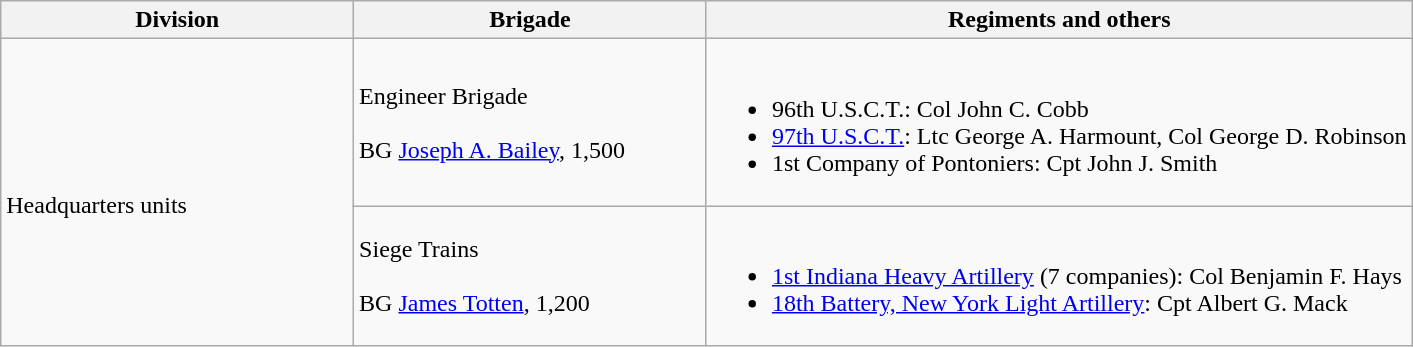<table class="wikitable">
<tr>
<th style="width:25%;">Division</th>
<th style="width:25%;">Brigade</th>
<th>Regiments and others</th>
</tr>
<tr>
<td rowspan=2><br>Headquarters units</td>
<td>Engineer Brigade<br><br>
BG <a href='#'>Joseph A. Bailey</a>, 1,500</td>
<td><br><ul><li>96th U.S.C.T.: Col John C. Cobb</li><li><a href='#'>97th U.S.C.T.</a>: Ltc George A. Harmount, Col George D. Robinson</li><li>1st Company of Pontoniers: Cpt John J. Smith</li></ul></td>
</tr>
<tr>
<td>Siege Trains<br><br>
BG <a href='#'>James Totten</a>, 1,200</td>
<td><br><ul><li><a href='#'>1st Indiana Heavy Artillery</a> (7 companies): Col Benjamin F. Hays</li><li><a href='#'>18th Battery, New York Light Artillery</a>: Cpt Albert G. Mack</li></ul></td>
</tr>
</table>
